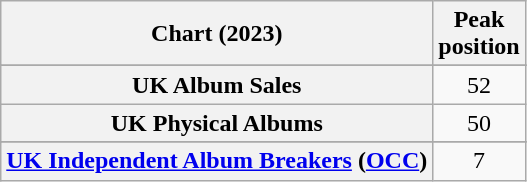<table class="wikitable sortable plainrowheaders" style="text-align:center">
<tr>
<th scope="col">Chart (2023)</th>
<th scope="col">Peak<br>position</th>
</tr>
<tr>
</tr>
<tr>
<th scope="row">UK Album Sales</th>
<td>52</td>
</tr>
<tr>
<th scope="row">UK Physical Albums</th>
<td>50</td>
</tr>
<tr>
</tr>
<tr>
</tr>
<tr>
<th scope="row"><a href='#'>UK Independent Album Breakers</a> (<a href='#'>OCC</a>)</th>
<td>7</td>
</tr>
</table>
